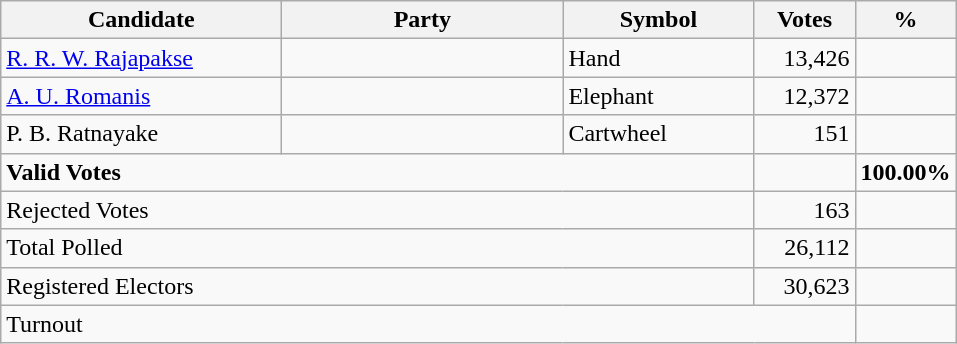<table class="wikitable" border="1" style="text-align:right;">
<tr>
<th align=left width="180">Candidate</th>
<th align=left width="180">Party</th>
<th align=left width="120">Symbol</th>
<th align=left width="60">Votes</th>
<th align=left width="60">%</th>
</tr>
<tr>
<td align=left><a href='#'>R. R. W. Rajapakse</a></td>
<td align=left></td>
<td align=left>Hand</td>
<td>13,426</td>
<td></td>
</tr>
<tr>
<td align=left><a href='#'>A. U. Romanis</a></td>
<td align=left></td>
<td align=left>Elephant</td>
<td>12,372</td>
<td></td>
</tr>
<tr>
<td align=left>P. B. Ratnayake</td>
<td align=left></td>
<td align=left>Cartwheel</td>
<td>151</td>
<td></td>
</tr>
<tr>
<td align=left colspan=3><strong>Valid Votes</strong></td>
<td><strong> </strong></td>
<td><strong>100.00%</strong></td>
</tr>
<tr>
<td align=left colspan=3>Rejected Votes</td>
<td>163</td>
<td></td>
</tr>
<tr>
<td align=left colspan=3>Total Polled</td>
<td>26,112</td>
<td></td>
</tr>
<tr>
<td align=left colspan=3>Registered Electors</td>
<td>30,623</td>
<td></td>
</tr>
<tr>
<td align=left colspan=4>Turnout</td>
<td></td>
</tr>
</table>
